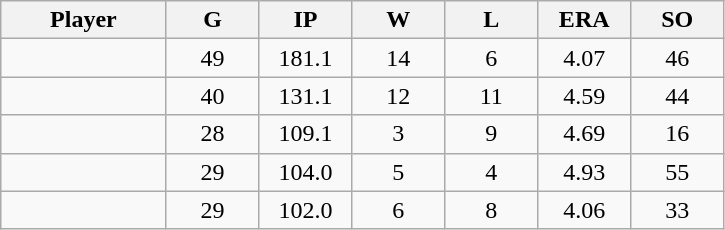<table class="wikitable sortable">
<tr>
<th bgcolor="#DDDDFF" width="16%">Player</th>
<th bgcolor="#DDDDFF" width="9%">G</th>
<th bgcolor="#DDDDFF" width="9%">IP</th>
<th bgcolor="#DDDDFF" width="9%">W</th>
<th bgcolor="#DDDDFF" width="9%">L</th>
<th bgcolor="#DDDDFF" width="9%">ERA</th>
<th bgcolor="#DDDDFF" width="9%">SO</th>
</tr>
<tr align="center">
<td></td>
<td>49</td>
<td>181.1</td>
<td>14</td>
<td>6</td>
<td>4.07</td>
<td>46</td>
</tr>
<tr align="center">
<td></td>
<td>40</td>
<td>131.1</td>
<td>12</td>
<td>11</td>
<td>4.59</td>
<td>44</td>
</tr>
<tr align="center">
<td></td>
<td>28</td>
<td>109.1</td>
<td>3</td>
<td>9</td>
<td>4.69</td>
<td>16</td>
</tr>
<tr align="center">
<td></td>
<td>29</td>
<td>104.0</td>
<td>5</td>
<td>4</td>
<td>4.93</td>
<td>55</td>
</tr>
<tr align="center">
<td></td>
<td>29</td>
<td>102.0</td>
<td>6</td>
<td>8</td>
<td>4.06</td>
<td>33</td>
</tr>
</table>
